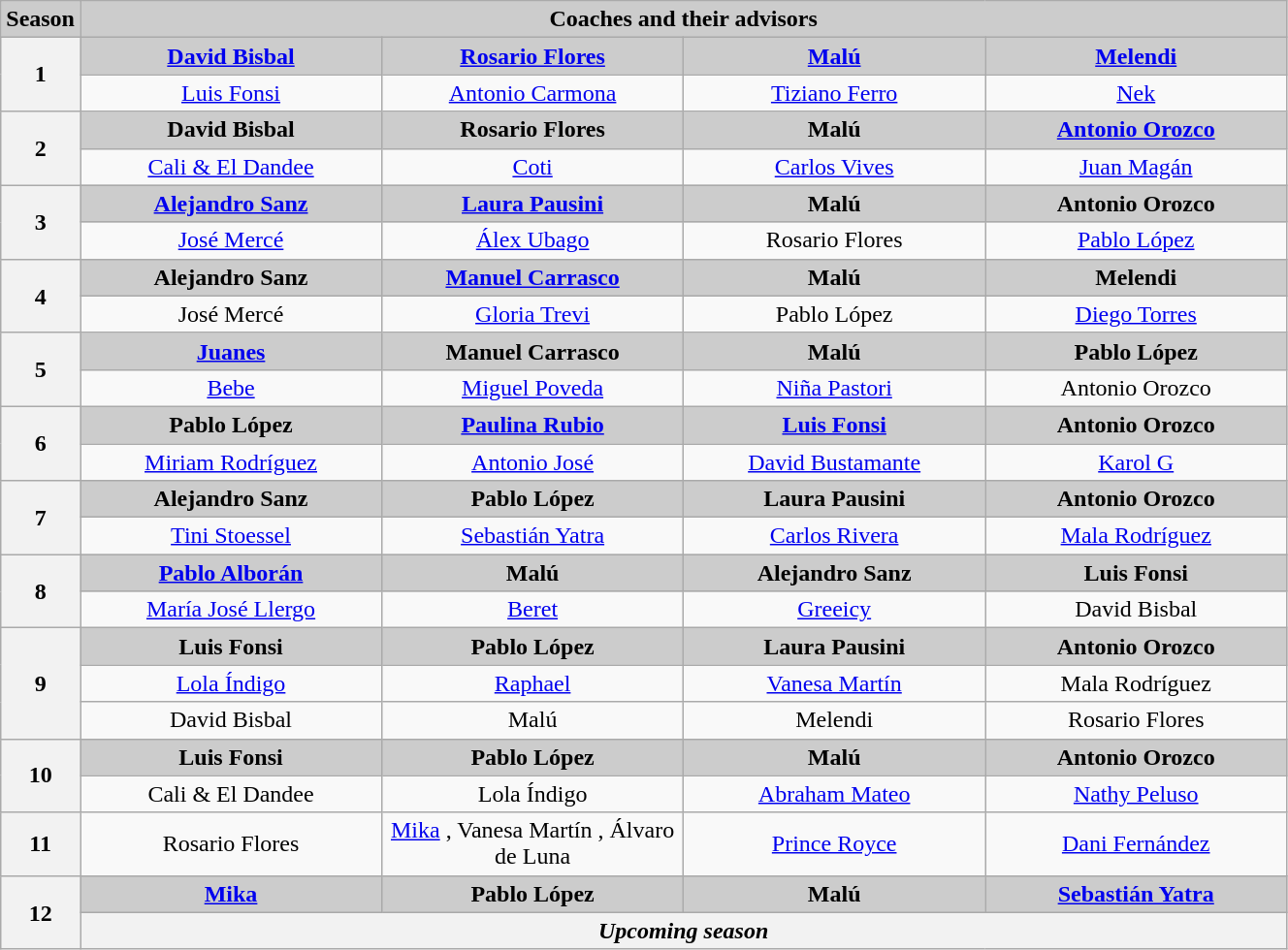<table class="wikitable" style="text-align: center">
<tr>
<th style="background:#ccc">Season</th>
<th style="background:#ccc" colspan="4">Coaches and their advisors</th>
</tr>
<tr>
<th scope="row" rowspan="2">1</th>
<th style="background:#ccc" width="200"><a href='#'>David Bisbal</a></th>
<th style="background:#ccc" width="200"><a href='#'>Rosario Flores</a></th>
<th style="background:#ccc" width="200"><a href='#'>Malú</a></th>
<th style="background:#ccc" width="200"><a href='#'>Melendi</a></th>
</tr>
<tr>
<td><a href='#'>Luis Fonsi</a></td>
<td><a href='#'>Antonio Carmona</a></td>
<td><a href='#'>Tiziano Ferro</a></td>
<td><a href='#'>Nek</a></td>
</tr>
<tr>
<th rowspan="2">2</th>
<th style="background:#ccc" width="200">David Bisbal</th>
<th style="background:#ccc" width="200">Rosario Flores</th>
<th style="background:#ccc" width="200">Malú</th>
<th style="background:#ccc" width="200"><a href='#'>Antonio Orozco</a></th>
</tr>
<tr>
<td><a href='#'>Cali & El Dandee</a></td>
<td><a href='#'>Coti</a></td>
<td><a href='#'>Carlos Vives</a></td>
<td><a href='#'>Juan Magán</a></td>
</tr>
<tr>
<th rowspan="2">3</th>
<th style="background:#ccc" width="200"><a href='#'>Alejandro Sanz</a></th>
<th style="background:#ccc" width="200"><a href='#'>Laura Pausini</a></th>
<th style="background:#ccc" width="200">Malú</th>
<th style="background:#ccc" width="200">Antonio Orozco</th>
</tr>
<tr>
<td><a href='#'>José Mercé</a></td>
<td><a href='#'>Álex Ubago</a></td>
<td>Rosario Flores</td>
<td><a href='#'>Pablo López</a></td>
</tr>
<tr>
<th rowspan="2">4</th>
<th style="background:#ccc" width="200">Alejandro Sanz</th>
<th style="background:#ccc" width="200"><a href='#'>Manuel Carrasco</a></th>
<th style="background:#ccc" width="200">Malú</th>
<th style="background:#ccc" width="200">Melendi</th>
</tr>
<tr>
<td>José Mercé</td>
<td><a href='#'>Gloria Trevi</a></td>
<td>Pablo López</td>
<td><a href='#'>Diego Torres</a></td>
</tr>
<tr>
<th rowspan="2">5</th>
<th style="background:#ccc" width="200"><a href='#'>Juanes</a></th>
<th style="background:#ccc" width="200">Manuel Carrasco</th>
<th style="background:#ccc" width="200">Malú</th>
<th style="background:#ccc" width="200">Pablo López</th>
</tr>
<tr>
<td><a href='#'>Bebe</a></td>
<td><a href='#'>Miguel Poveda</a></td>
<td><a href='#'>Niña Pastori</a></td>
<td>Antonio Orozco</td>
</tr>
<tr>
<th rowspan="2">6</th>
<th style="background:#ccc" width="200">Pablo López</th>
<th style="background:#ccc" width="200"><a href='#'>Paulina Rubio</a></th>
<th style="background:#ccc" width="200"><a href='#'>Luis Fonsi</a></th>
<th style="background:#ccc" width="200">Antonio Orozco</th>
</tr>
<tr>
<td><a href='#'>Miriam Rodríguez</a></td>
<td><a href='#'>Antonio José</a></td>
<td><a href='#'>David Bustamante</a></td>
<td><a href='#'>Karol G</a></td>
</tr>
<tr>
<th rowspan="2">7</th>
<th style="background:#ccc" width="200">Alejandro Sanz</th>
<th style="background:#ccc" width="200">Pablo López</th>
<th style="background:#ccc" width="200">Laura Pausini</th>
<th style="background:#ccc" width="200">Antonio Orozco</th>
</tr>
<tr>
<td><a href='#'>Tini Stoessel</a></td>
<td><a href='#'>Sebastián Yatra</a></td>
<td><a href='#'>Carlos Rivera</a></td>
<td><a href='#'>Mala Rodríguez</a></td>
</tr>
<tr>
<th rowspan="2">8</th>
<th style="background:#ccc" width="200"><a href='#'>Pablo Alborán</a></th>
<th style="background:#ccc" width="200">Malú</th>
<th style="background:#ccc" width="200">Alejandro Sanz</th>
<th style="background:#ccc" width="200">Luis Fonsi</th>
</tr>
<tr>
<td><a href='#'>María José Llergo</a></td>
<td><a href='#'>Beret</a></td>
<td><a href='#'>Greeicy</a></td>
<td>David Bisbal</td>
</tr>
<tr>
<th rowspan="3">9</th>
<th style="background:#ccc" width="200">Luis Fonsi</th>
<th style="background:#ccc" width="200">Pablo López</th>
<th style="background:#ccc" width="200">Laura Pausini</th>
<th style="background:#ccc" width="200">Antonio Orozco</th>
</tr>
<tr>
<td><a href='#'>Lola Índigo</a></td>
<td><a href='#'>Raphael</a></td>
<td><a href='#'>Vanesa Martín</a></td>
<td>Mala Rodríguez</td>
</tr>
<tr>
<td>David Bisbal</td>
<td>Malú</td>
<td>Melendi</td>
<td>Rosario Flores</td>
</tr>
<tr>
<th rowspan="2">10</th>
<th style="background:#ccc" width="200">Luis Fonsi</th>
<th style="background:#ccc" width="200">Pablo López</th>
<th style="background:#ccc" width="200">Malú</th>
<th style="background:#ccc" width="200">Antonio Orozco</th>
</tr>
<tr>
<td>Cali & El Dandee</td>
<td>Lola Índigo</td>
<td><a href='#'>Abraham Mateo</a></td>
<td><a href='#'>Nathy Peluso</a></td>
</tr>
<tr>
<th>11</th>
<td>Rosario Flores</td>
<td><a href='#'>Mika</a> , Vanesa Martín , Álvaro de Luna </td>
<td><a href='#'>Prince Royce</a></td>
<td><a href='#'>Dani Fernández</a></td>
</tr>
<tr>
<th rowspan="2">12</th>
<th style="background:#ccc" width="200"><a href='#'>Mika</a></th>
<th style="background:#ccc" width="200">Pablo López</th>
<th style="background:#ccc" width="200">Malú</th>
<th style="background:#ccc" width="200"><a href='#'>Sebastián Yatra</a></th>
</tr>
<tr>
<th colspan="4"><em>Upcoming season</em></th>
</tr>
</table>
